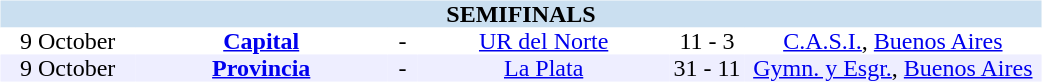<table table width=700>
<tr>
<td width=700 valign="top"><br><table border=0 cellspacing=0 cellpadding=0 style="font-size: 100%; border-collapse: collapse;" width=100%>
<tr bgcolor="#CADFF0">
<td style="font-size:100%"; align="center" colspan="6"><strong>SEMIFINALS</strong></td>
</tr>
<tr align=center bgcolor=#FFFFFF>
<td width=90>9 October</td>
<td width=170><strong><a href='#'>Capital</a></strong></td>
<td width=20>-</td>
<td width=170><a href='#'>UR del Norte</a></td>
<td width=50>11 - 3</td>
<td width=200><a href='#'>C.A.S.I.</a>, <a href='#'>Buenos Aires</a></td>
</tr>
<tr align=center bgcolor=#EEEEFF>
<td width=90>9 October</td>
<td width=170><strong><a href='#'>Provincia</a></strong></td>
<td width=20>-</td>
<td width=170><a href='#'>La Plata</a></td>
<td width=50>31 - 11</td>
<td width=200><a href='#'>Gymn. y Esgr.</a>, <a href='#'>Buenos Aires</a></td>
</tr>
</table>
</td>
</tr>
</table>
